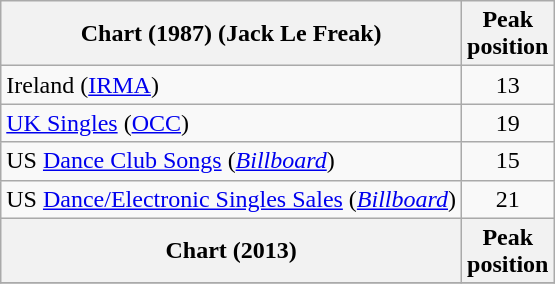<table class="wikitable sortable">
<tr>
<th>Chart (1987) (Jack Le Freak)</th>
<th>Peak<br>position</th>
</tr>
<tr>
<td>Ireland (<a href='#'>IRMA</a>)</td>
<td align="center">13</td>
</tr>
<tr>
<td><a href='#'>UK Singles</a> (<a href='#'>OCC</a>)</td>
<td align="center">19</td>
</tr>
<tr>
<td>US <a href='#'>Dance Club Songs</a> (<em><a href='#'>Billboard</a></em>)</td>
<td align="center">15</td>
</tr>
<tr>
<td>US <a href='#'>Dance/Electronic Singles Sales</a> (<em><a href='#'>Billboard</a></em>)</td>
<td align="center">21</td>
</tr>
<tr>
<th>Chart (2013)</th>
<th>Peak<br>position</th>
</tr>
<tr>
</tr>
</table>
